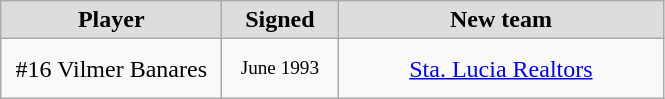<table class="wikitable" style="text-align: center">
<tr align="center" bgcolor="#dddddd">
<td style="width:140px"><strong>Player</strong></td>
<td style="width:70px"><strong>Signed</strong></td>
<td style="width:210px"><strong>New team</strong></td>
</tr>
<tr style="height:40px">
<td>#16 Vilmer Banares</td>
<td style="font-size: 80%">June 1993</td>
<td><a href='#'>Sta. Lucia Realtors</a></td>
</tr>
</table>
